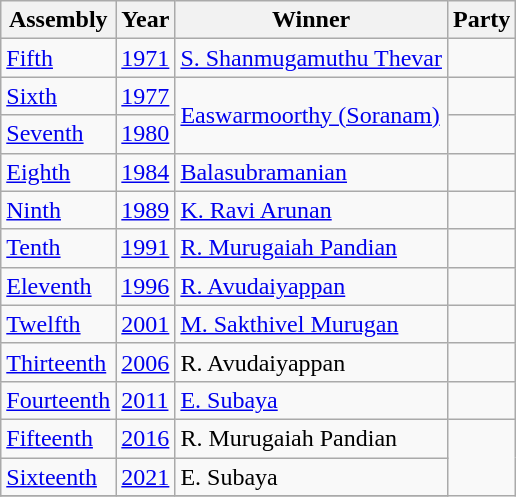<table class="wikitable sortable">
<tr>
<th>Assembly</th>
<th>Year</th>
<th>Winner</th>
<th colspan="2">Party</th>
</tr>
<tr>
<td><a href='#'>Fifth</a></td>
<td><a href='#'>1971</a></td>
<td><a href='#'>S. Shanmugamuthu Thevar</a></td>
<td></td>
</tr>
<tr>
<td><a href='#'>Sixth</a></td>
<td><a href='#'>1977</a></td>
<td rowspan=2><a href='#'>Easwarmoorthy (Soranam)</a></td>
<td></td>
</tr>
<tr>
<td><a href='#'>Seventh</a></td>
<td><a href='#'>1980</a></td>
</tr>
<tr>
<td><a href='#'>Eighth</a></td>
<td><a href='#'>1984</a></td>
<td><a href='#'>Balasubramanian</a></td>
<td></td>
</tr>
<tr>
<td><a href='#'>Ninth</a></td>
<td><a href='#'>1989</a></td>
<td><a href='#'>K. Ravi Arunan</a></td>
<td></td>
</tr>
<tr>
<td><a href='#'>Tenth</a></td>
<td><a href='#'>1991</a></td>
<td><a href='#'>R. Murugaiah Pandian</a></td>
<td></td>
</tr>
<tr>
<td><a href='#'>Eleventh</a></td>
<td><a href='#'>1996</a></td>
<td><a href='#'>R. Avudaiyappan</a></td>
<td></td>
</tr>
<tr>
<td><a href='#'>Twelfth</a></td>
<td><a href='#'>2001</a></td>
<td><a href='#'>M. Sakthivel Murugan</a></td>
<td></td>
</tr>
<tr>
<td><a href='#'>Thirteenth</a></td>
<td><a href='#'>2006</a></td>
<td>R. Avudaiyappan</td>
<td></td>
</tr>
<tr>
<td><a href='#'>Fourteenth</a></td>
<td><a href='#'>2011</a></td>
<td><a href='#'>E. Subaya</a></td>
<td></td>
</tr>
<tr>
<td><a href='#'>Fifteenth</a></td>
<td><a href='#'>2016</a></td>
<td>R. Murugaiah Pandian</td>
</tr>
<tr>
<td><a href='#'>Sixteenth</a></td>
<td><a href='#'>2021</a></td>
<td>E. Subaya</td>
</tr>
<tr>
</tr>
</table>
